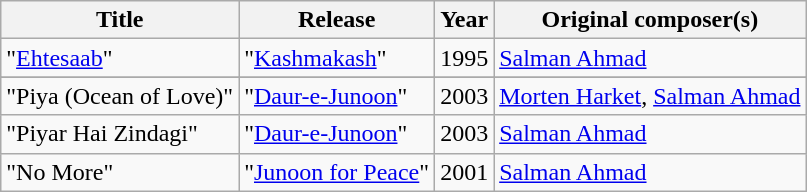<table class="wikitable sortable">
<tr>
<th>Title</th>
<th>Release</th>
<th>Year</th>
<th>Original composer(s)</th>
</tr>
<tr>
<td>"<a href='#'>Ehtesaab</a>"</td>
<td>"<a href='#'>Kashmakash</a>"</td>
<td align="center">1995</td>
<td><a href='#'>Salman Ahmad</a></td>
</tr>
<tr>
</tr>
<tr>
<td>"Piya (Ocean of Love)"</td>
<td>"<a href='#'>Daur-e-Junoon</a>"</td>
<td align="center">2003</td>
<td><a href='#'>Morten Harket</a>, <a href='#'>Salman Ahmad</a></td>
</tr>
<tr>
<td>"Piyar Hai Zindagi"</td>
<td>"<a href='#'>Daur-e-Junoon</a>"</td>
<td align="center">2003</td>
<td><a href='#'>Salman Ahmad</a></td>
</tr>
<tr>
<td>"No More"</td>
<td>"<a href='#'>Junoon for Peace</a>"</td>
<td align="center">2001</td>
<td><a href='#'>Salman Ahmad</a></td>
</tr>
</table>
